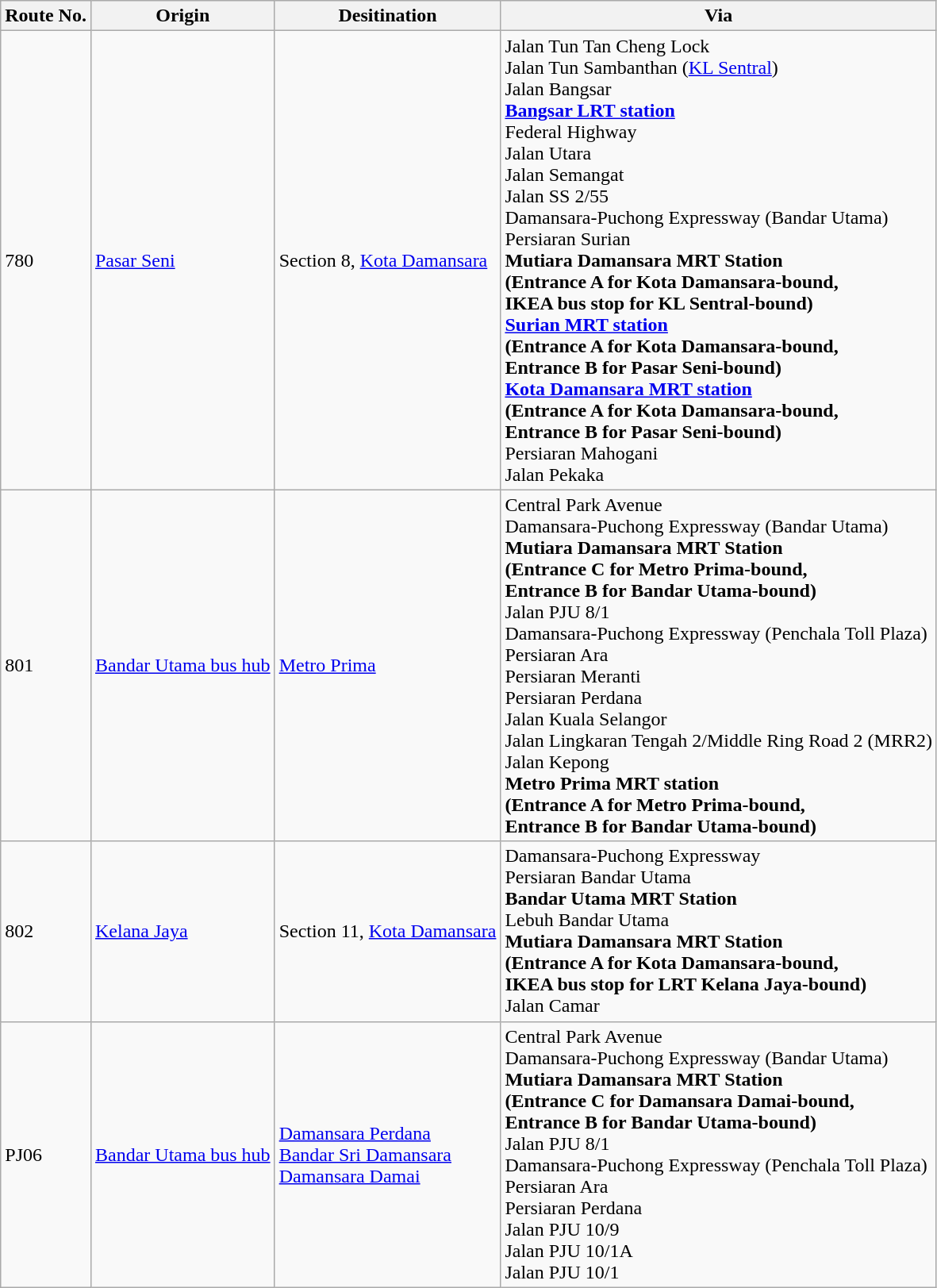<table class="wikitable">
<tr>
<th>Route No.</th>
<th>Origin</th>
<th>Desitination</th>
<th>Via</th>
</tr>
<tr>
<td>780</td>
<td><a href='#'>Pasar Seni</a></td>
<td>Section 8, <a href='#'>Kota Damansara</a></td>
<td>Jalan Tun Tan Cheng Lock <br> Jalan Tun Sambanthan (<a href='#'>KL Sentral</a>)<br> Jalan Bangsar <br>  <strong><a href='#'>Bangsar LRT station</a></strong> <br> Federal Highway <br> Jalan Utara <br> Jalan Semangat <br> Jalan SS 2/55 <br> Damansara-Puchong Expressway (Bandar Utama)<br> Persiaran Surian <br> <strong>Mutiara Damansara MRT Station <br> (Entrance A for Kota Damansara-bound, <br> IKEA bus stop for KL Sentral-bound)</strong> <br> <strong><a href='#'>Surian MRT station</a><br> (Entrance A for Kota Damansara-bound, <br> Entrance B for Pasar Seni-bound)</strong> <br> <strong><a href='#'>Kota Damansara MRT station</a><br> (Entrance A for Kota Damansara-bound, <br> Entrance B for Pasar Seni-bound)</strong> <br> Persiaran Mahogani <br> Jalan Pekaka</td>
</tr>
<tr>
<td>801</td>
<td><a href='#'>Bandar Utama bus hub</a></td>
<td> <a href='#'>Metro Prima</a></td>
<td>Central Park Avenue <br>Damansara-Puchong Expressway (Bandar Utama)<br> <strong>Mutiara Damansara MRT Station <br> (Entrance C for Metro Prima-bound, <br> Entrance B for Bandar Utama-bound)</strong><br>Jalan PJU 8/1<br>Damansara-Puchong Expressway (Penchala Toll Plaza)<br>Persiaran Ara<br>Persiaran Meranti<br>Persiaran Perdana<br>Jalan Kuala Selangor<br>Jalan Lingkaran Tengah 2/Middle Ring Road 2 (MRR2)<br>Jalan Kepong<br> <strong>Metro Prima MRT station<br> (Entrance A for Metro Prima-bound, <br> Entrance B for Bandar Utama-bound)</strong><br></td>
</tr>
<tr>
<td>802</td>
<td> <a href='#'>Kelana Jaya</a></td>
<td>Section 11, <a href='#'>Kota Damansara</a></td>
<td>Damansara-Puchong Expressway <br> Persiaran Bandar Utama <br> <strong>Bandar Utama MRT Station</strong> <br> Lebuh Bandar Utama <br>  <strong>Mutiara Damansara MRT Station <br> (Entrance A for Kota Damansara-bound, <br> IKEA bus stop for LRT Kelana Jaya-bound)</strong> <br> Jalan Camar</td>
</tr>
<tr>
<td>PJ06</td>
<td><a href='#'>Bandar Utama bus hub</a></td>
<td><a href='#'>Damansara Perdana</a><br><a href='#'>Bandar Sri Damansara</a><br><a href='#'>Damansara Damai</a></td>
<td>Central Park Avenue <br>Damansara-Puchong Expressway (Bandar Utama)<br> <strong>Mutiara Damansara MRT Station <br> (Entrance C for Damansara Damai-bound, <br> Entrance B for Bandar Utama-bound)</strong><br>Jalan PJU 8/1<br>Damansara-Puchong Expressway (Penchala Toll Plaza)<br>Persiaran Ara<br>Persiaran Perdana<br>Jalan PJU 10/9<br>Jalan PJU 10/1A<br>Jalan PJU 10/1</td>
</tr>
</table>
